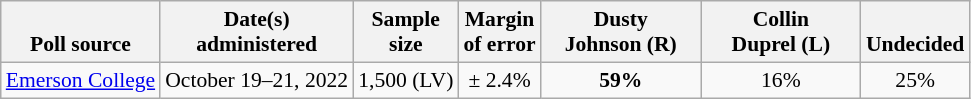<table class="wikitable" style="font-size:90%;text-align:center;">
<tr valign=bottom>
<th>Poll source</th>
<th>Date(s)<br>administered</th>
<th>Sample<br>size</th>
<th>Margin<br>of error</th>
<th style="width:100px;">Dusty<br>Johnson (R)</th>
<th style="width:100px;">Collin<br>Duprel (L)</th>
<th>Undecided</th>
</tr>
<tr>
<td style="text-align:left;"><a href='#'>Emerson College</a></td>
<td>October 19–21, 2022</td>
<td>1,500 (LV)</td>
<td>± 2.4%</td>
<td><strong>59%</strong></td>
<td>16%</td>
<td>25%</td>
</tr>
</table>
